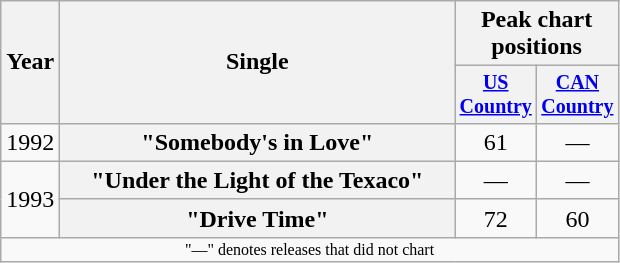<table class="wikitable plainrowheaders" style="text-align:center;">
<tr>
<th rowspan="2">Year</th>
<th rowspan="2" style="width:16em;">Single</th>
<th colspan="2">Peak chart<br>positions</th>
</tr>
<tr style="font-size:smaller;">
<th style="width:45px;"><a href='#'>US Country</a></th>
<th style="width:45px;"><a href='#'>CAN Country</a></th>
</tr>
<tr>
<td>1992</td>
<th scope="row">"Somebody's in Love"</th>
<td>61</td>
<td>—</td>
</tr>
<tr>
<td rowspan="2">1993</td>
<th scope="row">"Under the Light of the Texaco"</th>
<td>—</td>
<td>—</td>
</tr>
<tr>
<th scope="row">"Drive Time"</th>
<td>72</td>
<td>60</td>
</tr>
<tr>
<td colspan="4" style="font-size:8pt">"—" denotes releases that did not chart</td>
</tr>
</table>
